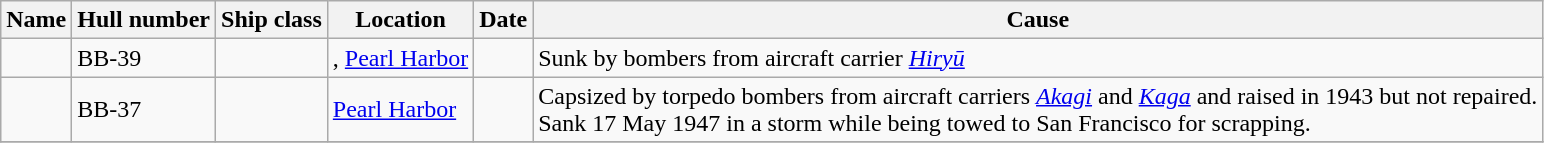<table class="wikitable sortable">
<tr>
<th>Name</th>
<th>Hull number</th>
<th>Ship class</th>
<th>Location</th>
<th>Date</th>
<th>Cause</th>
</tr>
<tr>
<td></td>
<td>BB-39</td>
<td></td>
<td>, <a href='#'>Pearl Harbor</a></td>
<td></td>
<td>Sunk by bombers from aircraft carrier <em><a href='#'>Hiryū</a></em></td>
</tr>
<tr>
<td></td>
<td>BB-37</td>
<td></td>
<td><a href='#'>Pearl Harbor</a></td>
<td></td>
<td>Capsized by torpedo bombers from aircraft carriers <em><a href='#'>Akagi</a></em> and <em><a href='#'>Kaga</a></em> and raised in 1943 but not repaired.  <br>Sank 17 May 1947 in a storm while being towed to San Francisco for scrapping.</td>
</tr>
<tr>
</tr>
</table>
